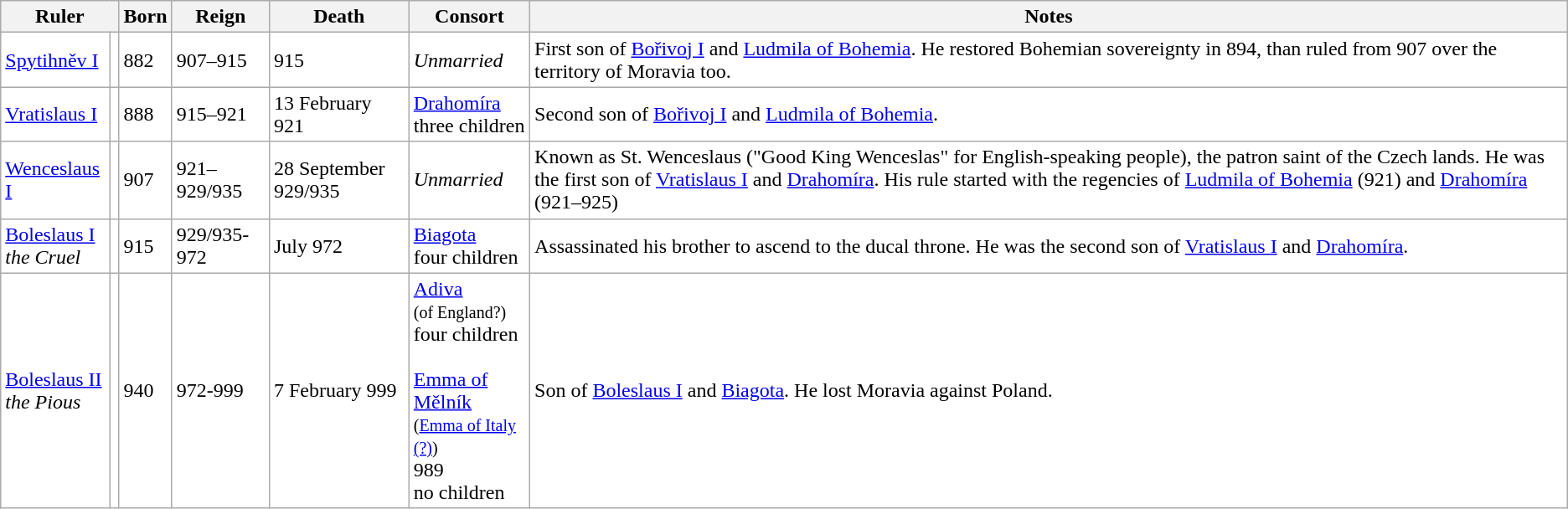<table class="wikitable">
<tr>
<th colspan=2>Ruler</th>
<th>Born</th>
<th>Reign</th>
<th>Death</th>
<th>Consort</th>
<th>Notes</th>
</tr>
<tr style="background:#fff;">
<td><a href='#'>Spytihněv I</a></td>
<td></td>
<td>882</td>
<td>907–915</td>
<td>915</td>
<td><em>Unmarried</em></td>
<td>First son of <a href='#'>Bořivoj I</a> and <a href='#'>Ludmila of Bohemia</a>. He restored Bohemian sovereignty in 894, than ruled  from 907 over the territory of Moravia too.</td>
</tr>
<tr style="background:#fff;">
<td><a href='#'>Vratislaus I</a></td>
<td></td>
<td>888</td>
<td>915–921</td>
<td>13 February 921</td>
<td><a href='#'>Drahomíra</a><br>three children</td>
<td>Second son of <a href='#'>Bořivoj I</a> and <a href='#'>Ludmila of Bohemia</a>.</td>
</tr>
<tr style="background:#fff;">
<td><a href='#'>Wenceslaus I</a></td>
<td></td>
<td>907</td>
<td>921–929/935</td>
<td>28 September 929/935</td>
<td><em>Unmarried</em></td>
<td>Known as St. Wenceslaus ("Good King Wenceslas" for English-speaking people), the patron saint of the Czech lands. He was the first son of <a href='#'>Vratislaus I</a> and <a href='#'>Drahomíra</a>. His rule started with the regencies of <a href='#'>Ludmila of Bohemia</a> (921) and <a href='#'>Drahomíra</a> (921–925)</td>
</tr>
<tr style="background:#fff;">
<td><a href='#'>Boleslaus I</a><br><em>the Cruel</em></td>
<td></td>
<td>915</td>
<td>929/935-972</td>
<td>July 972</td>
<td><a href='#'>Biagota</a><br>four children</td>
<td>Assassinated his brother to ascend to the ducal throne. He was the second son of <a href='#'>Vratislaus I</a> and <a href='#'>Drahomíra</a>.</td>
</tr>
<tr style="background:#fff;">
<td><a href='#'>Boleslaus II</a><br><em>the Pious</em></td>
<td></td>
<td>940</td>
<td>972-999</td>
<td>7 February 999</td>
<td><a href='#'>Adiva</a><br><small>(of England?)</small><br>four children<br><br><a href='#'>Emma of Mělník</a><br><small>(<a href='#'>Emma of Italy (?)</a>)</small><br>989<br>no children</td>
<td>Son of <a href='#'>Boleslaus I</a> and <a href='#'>Biagota</a>. He lost Moravia against Poland.</td>
</tr>
</table>
